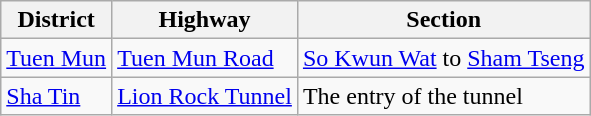<table class="wikitable">
<tr>
<th>District</th>
<th>Highway</th>
<th>Section</th>
</tr>
<tr>
<td><a href='#'>Tuen Mun</a></td>
<td> <a href='#'>Tuen Mun Road</a></td>
<td><a href='#'>So Kwun Wat</a> to <a href='#'>Sham Tseng</a></td>
</tr>
<tr>
<td><a href='#'>Sha Tin</a></td>
<td> <a href='#'>Lion Rock Tunnel</a></td>
<td>The entry of the tunnel</td>
</tr>
</table>
